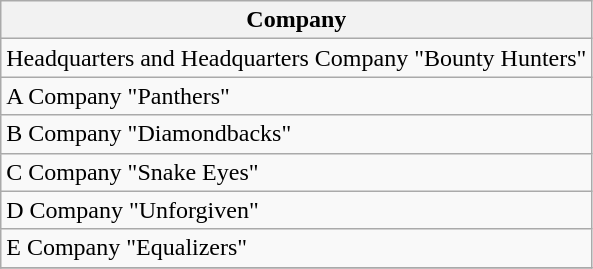<table class="wikitable">
<tr>
<th>Company</th>
</tr>
<tr>
<td>Headquarters and Headquarters Company "Bounty Hunters"</td>
</tr>
<tr>
<td>A Company "Panthers"</td>
</tr>
<tr>
<td>B Company "Diamondbacks"</td>
</tr>
<tr>
<td>C Company "Snake Eyes"</td>
</tr>
<tr>
<td>D Company "Unforgiven"</td>
</tr>
<tr>
<td>E Company "Equalizers"</td>
</tr>
<tr>
</tr>
</table>
